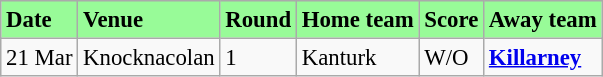<table class="wikitable" style=" float:left; margin:0.5em auto; font-size:95%">
<tr bgcolor="#98FB98">
<td><strong>Date</strong></td>
<td><strong>Venue</strong></td>
<td><strong>Round</strong></td>
<td><strong>Home team</strong></td>
<td><strong>Score</strong></td>
<td><strong>Away team</strong></td>
</tr>
<tr>
<td>21 Mar</td>
<td>Knocknacolan</td>
<td>1</td>
<td>Kanturk</td>
<td>W/O</td>
<td><strong><a href='#'>Killarney</a></strong></td>
</tr>
</table>
